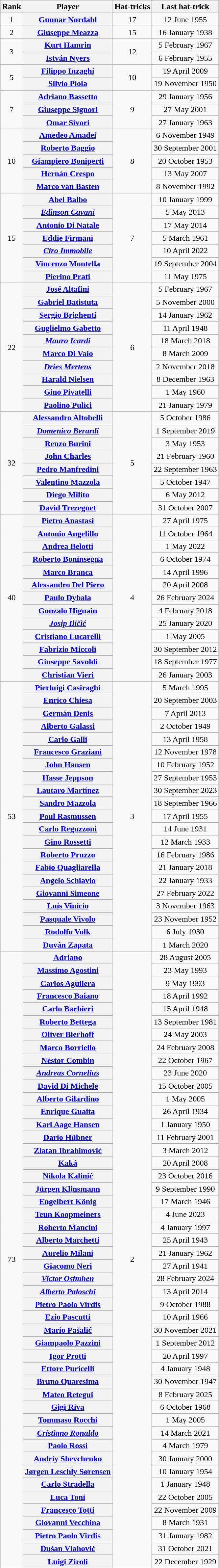<table class="wikitable plainrowheaders">
<tr>
<th scope="col">Rank</th>
<th scope="col">Player</th>
<th scope="col">Hat-tricks</th>
<th scope="col">Last hat-trick</th>
</tr>
<tr>
<td align="center" style="border-top:1px solid silver">1</td>
<th scope="row"> <a href='#'>Gunnar Nordahl</a></th>
<td align="center" style="text-align:center;border-top:1px solid silver">17</td>
<td align="center">12 June 1955</td>
</tr>
<tr>
<td align="center" style="border-top:1px solid silver">2</td>
<th scope="row"> <a href='#'>Giuseppe Meazza</a></th>
<td align="center" style="text-align:center;border-top:1px solid silver">15</td>
<td align="center">16 January 1938</td>
</tr>
<tr>
<td rowspan="2" align="center" style="border-top:1px solid silver">3</td>
<th scope="row"> <a href='#'>Kurt Hamrin</a></th>
<td rowspan="2" style="text-align:center;border-top:1px solid silver">12</td>
<td align="center">5 February 1967</td>
</tr>
<tr>
<th scope="row"> <a href='#'>István Nyers</a></th>
<td align="center">6 February 1955</td>
</tr>
<tr>
<td rowspan="2" align="center" style="border-top:1px solid silver">5</td>
<th scope="row"> <a href='#'>Filippo Inzaghi</a></th>
<td rowspan="2" style="text-align:center;border-top:1px solid silver">10</td>
<td align="center">19 April 2009</td>
</tr>
<tr>
<th style="border-top:1px solid silver" scope="row"> <a href='#'>Silvio Piola</a></th>
<td align="center">19 November 1950</td>
</tr>
<tr>
<td rowspan="3" align="center" style="border-top:1px solid silver">7</td>
<th scope="row"> <a href='#'>Adriano Bassetto</a></th>
<td rowspan="3" style="text-align:center;border-top:1px solid silver">9</td>
<td align="center">29 January 1956</td>
</tr>
<tr>
<th scope="row"> <a href='#'>Giuseppe Signori</a></th>
<td align="center">27 May 2001</td>
</tr>
<tr>
<th scope="row"> <a href='#'>Omar Sívori</a></th>
<td align="center">27 January 1963</td>
</tr>
<tr>
<td rowspan="5" align="center" style="border-top:1px solid silver">10</td>
<th style="border-top:1px solid silver" scope="row"> <a href='#'>Amedeo Amadei</a></th>
<td rowspan="5" style="text-align:center;border-top:1px solid silver">8</td>
<td align="center">6 November 1949</td>
</tr>
<tr>
<th scope="row"> <a href='#'>Roberto Baggio</a></th>
<td align="center">30 September 2001</td>
</tr>
<tr>
<th scope="row"> <a href='#'>Giampiero Boniperti</a></th>
<td align="center">20 October 1953</td>
</tr>
<tr>
<th scope="row"> <a href='#'>Hernán Crespo</a></th>
<td align="center">13 May 2007</td>
</tr>
<tr>
<th scope="row"> <a href='#'>Marco van Basten</a></th>
<td align="center">8 November 1992</td>
</tr>
<tr>
<td rowspan="7" align="center" style="border-top:1px solid silver">15</td>
<th style="border-top:1px solid silver" scope="row"> <a href='#'>Abel Balbo</a></th>
<td rowspan="7" style="text-align:center;border-top:1px solid silver">7</td>
<td align="center">10 January 1999</td>
</tr>
<tr>
<th scope="row"> <em><a href='#'>Edinson Cavani</a></em></th>
<td align="center">5 May 2013</td>
</tr>
<tr>
<th scope="row"> <a href='#'>Antonio Di Natale</a></th>
<td align="center">17 May 2014</td>
</tr>
<tr>
<th scope="row"> <a href='#'>Eddie Firmani</a></th>
<td align="center">5 March 1961</td>
</tr>
<tr>
<th scope="row"> <em><a href='#'>Ciro Immobile</a></em></th>
<td align="center">10 April 2022</td>
</tr>
<tr>
<th scope="row"> <a href='#'>Vincenzo Montella</a></th>
<td align="center">19 September 2004</td>
</tr>
<tr>
<th scope="row"> <a href='#'>Pierino Prati</a></th>
<td align="center">11 May 1975</td>
</tr>
<tr>
<td rowspan="10" align="center" style="border-top:1px solid silver">22</td>
<th style="border-top:1px solid silver" scope="row"> <a href='#'>José Altafini</a></th>
<td rowspan="10" style="text-align:center;border-top:1px solid silver">6</td>
<td align="center">5 February 1967</td>
</tr>
<tr>
<th scope="row"> <a href='#'>Gabriel Batistuta</a></th>
<td align="center">5 November 2000</td>
</tr>
<tr>
<th scope="row"> <a href='#'>Sergio Brighenti</a></th>
<td align="center">14 January 1962</td>
</tr>
<tr>
<th scope="row"> <a href='#'>Guglielmo Gabetto</a></th>
<td align="center">11 April 1948</td>
</tr>
<tr>
<th scope="row"> <em><a href='#'>Mauro Icardi</a></em></th>
<td align="center">18 March 2018</td>
</tr>
<tr>
<th scope="row"> <a href='#'>Marco Di Vaio</a></th>
<td align="center">8 March 2009</td>
</tr>
<tr>
<th scope="row"> <em><a href='#'>Dries Mertens</a></em></th>
<td align="center">2 November 2018</td>
</tr>
<tr>
<th scope="row"> <a href='#'>Harald Nielsen</a></th>
<td align="center">8 December 1963</td>
</tr>
<tr>
<th scope="row"> <a href='#'>Gino Pivatelli</a></th>
<td align="center">1 May 1960</td>
</tr>
<tr>
<th scope="row"> <a href='#'>Paolino Pulici</a></th>
<td align="center">21 January 1979</td>
</tr>
<tr>
<td rowspan="8" align="center" style="border-top:1px solid silver">32</td>
<th scope="row"> <a href='#'>Alessandro Altobelli</a></th>
<td rowspan="8" style="text-align:center;border-top:1px solid silver">5</td>
<td align="center">5 October 1986</td>
</tr>
<tr>
<th scope="row"> <em><a href='#'>Domenico Berardi</a></em></th>
<td align="center">1 September 2019</td>
</tr>
<tr>
<th scope="row"> <a href='#'>Renzo Burini</a></th>
<td align="center">3 May 1953</td>
</tr>
<tr>
<th scope="row"> <a href='#'>John Charles</a></th>
<td align="center">21 February 1960</td>
</tr>
<tr>
<th scope="row"> <a href='#'>Pedro Manfredini</a></th>
<td align="center">22 September 1963</td>
</tr>
<tr>
<th scope="row"> <a href='#'>Valentino Mazzola</a></th>
<td align="center">5 October 1947</td>
</tr>
<tr>
<th scope="row"> <a href='#'>Diego Milito</a></th>
<td align="center">6 May 2012</td>
</tr>
<tr>
<th scope="row"> <a href='#'>David Trezeguet</a></th>
<td align="center">31 October 2007</td>
</tr>
<tr>
<td rowspan="13" align="center" style="border-top:1px solid silver">40</td>
<th scope="row"> <a href='#'>Pietro Anastasi</a></th>
<td rowspan="13" style="text-align:center;border-top:1px solid silver">4</td>
<td align="center">27 April 1975</td>
</tr>
<tr>
<th scope="row"> <a href='#'>Antonio Angelillo</a></th>
<td align="center">11 October 1964</td>
</tr>
<tr>
<th scope="row"> <strong><a href='#'>Andrea Belotti</a></strong></th>
<td align="center">1 May 2022</td>
</tr>
<tr>
<th scope="row"> <a href='#'>Roberto Boninsegna</a></th>
<td align="center">6 October 1974</td>
</tr>
<tr>
<th scope="row"> <a href='#'>Marco Branca</a></th>
<td align="center">14 April 1996</td>
</tr>
<tr>
<th scope="row"> <a href='#'>Alessandro Del Piero</a></th>
<td align="center">20 April 2008</td>
</tr>
<tr>
<th scope="row"> <strong><a href='#'>Paulo Dybala</a></strong></th>
<td align="center">26 February 2024</td>
</tr>
<tr>
<th scope="row"> <a href='#'>Gonzalo Higuaín</a></th>
<td align="center">4 February 2018</td>
</tr>
<tr>
<th scope="row"> <em><a href='#'>Josip Iličić</a></em></th>
<td align="center">25 January 2020</td>
</tr>
<tr>
<th scope="row"> <a href='#'>Cristiano Lucarelli</a></th>
<td align="center">1 May 2005</td>
</tr>
<tr>
<th scope="row"> <a href='#'>Fabrizio Miccoli</a></th>
<td align="center">30 September 2012</td>
</tr>
<tr>
<th scope="row"> <a href='#'>Giuseppe Savoldi</a></th>
<td align="center">18 September 1977</td>
</tr>
<tr>
<th scope="row"> <a href='#'>Christian Vieri</a></th>
<td align="center">26 January 2003</td>
</tr>
<tr>
<td rowspan="21" align="center" style="border-top:1px solid silver">53</td>
<th style="border-top:1px solid silver" scope="row"> <a href='#'>Pierluigi Casiraghi</a></th>
<td rowspan="21" style="text-align:center;border-top:1px solid silver">3</td>
<td align="center">5 March 1995</td>
</tr>
<tr>
<th scope="row"> <a href='#'>Enrico Chiesa</a></th>
<td align="center">20 September 2003</td>
</tr>
<tr>
<th scope="row"> <a href='#'>Germán Denis</a></th>
<td align="center">7 April 2013</td>
</tr>
<tr>
<th scope="row"> <a href='#'>Alberto Galassi</a></th>
<td align="center">2 October 1949</td>
</tr>
<tr>
<th scope="row"> <a href='#'>Carlo Galli</a></th>
<td align="center">13 April 1958</td>
</tr>
<tr>
<th scope="row"> <a href='#'>Francesco Graziani</a></th>
<td align="center">12 November 1978</td>
</tr>
<tr>
<th scope="row"> <a href='#'>John Hansen</a></th>
<td align="center">10 February 1952</td>
</tr>
<tr>
<th scope="row"> <a href='#'>Hasse Jeppson</a></th>
<td align="center">27 September 1953</td>
</tr>
<tr>
<th scope="row"> <strong><a href='#'>Lautaro Martínez</a></strong></th>
<td align="center">30 September 2023</td>
</tr>
<tr>
<th scope="row"> <a href='#'>Sandro Mazzola</a></th>
<td align="center">18 September 1966</td>
</tr>
<tr>
<th scope="row"> <a href='#'>Poul Rasmussen</a></th>
<td align="center">17 April 1955</td>
</tr>
<tr>
<th scope="row"> <a href='#'>Carlo Reguzzoni</a></th>
<td align="center">14 June 1931</td>
</tr>
<tr>
<th scope="row"> <a href='#'>Gino Rossetti</a></th>
<td align="center">12 March 1933</td>
</tr>
<tr>
<th scope="row"> <a href='#'>Roberto Pruzzo</a></th>
<td align="center">16 February 1986</td>
</tr>
<tr>
<th scope="row"> <a href='#'>Fabio Quagliarella</a></th>
<td align="center">21 January 2018</td>
</tr>
<tr>
<th scope="row"> <a href='#'>Angelo Schiavio</a></th>
<td align="center">22 January 1933</td>
</tr>
<tr>
<th scope="row"> <strong><a href='#'>Giovanni Simeone</a></strong></th>
<td align="center">27 February 2022</td>
</tr>
<tr>
<th scope="row"> <a href='#'>Luís Vinício</a></th>
<td align="center">3 November 1963</td>
</tr>
<tr>
<th scope="row"> <a href='#'>Pasquale Vivolo</a></th>
<td align="center">23 November 1952</td>
</tr>
<tr>
<th scope="row"> <a href='#'>Rodolfo Volk</a></th>
<td align="center">6 July 1930</td>
</tr>
<tr>
<th scope="row"> <strong><a href='#'>Duván Zapata</a></strong></th>
<td align="center">1 March 2020</td>
</tr>
<tr>
<td rowspan="48" align="center" style="border-top:1px solid silver">73</td>
<th style="border-top:1px solid silver" scope="row"> <a href='#'>Adriano</a></th>
<td rowspan="48" style="border-top:1px solid silver;text-align:center">2</td>
<td align="center">28 August 2005</td>
</tr>
<tr>
<th scope="row"> <a href='#'>Massimo Agostini</a></th>
<td align="center">23 May 1993</td>
</tr>
<tr>
<th scope="row"> <a href='#'>Carlos Aguilera</a></th>
<td align="center">9 May 1993</td>
</tr>
<tr>
<th scope="row"> <a href='#'>Francesco Baiano</a></th>
<td align="center">18 April 1992</td>
</tr>
<tr>
<th scope="row"> <a href='#'>Carlo Barbieri</a></th>
<td align="center">15 April 1948</td>
</tr>
<tr>
<th scope="row"> <a href='#'>Roberto Bettega</a></th>
<td align="center">13 September 1981</td>
</tr>
<tr>
<th scope="row"> <a href='#'>Oliver Bierhoff</a></th>
<td align="center">24 May 2003</td>
</tr>
<tr>
<th scope="row"> <a href='#'>Marco Borriello</a></th>
<td align="center">24 February 2008</td>
</tr>
<tr>
<th scope="row"> <a href='#'>Néstor Combin</a></th>
<td align="center">22 October 1967</td>
</tr>
<tr>
<th scope="row"> <em><a href='#'>Andreas Cornelius</a></em></th>
<td align="center">23 June 2020</td>
</tr>
<tr>
<th scope="row"> <a href='#'>David Di Michele</a></th>
<td align="center">15 October 2005</td>
</tr>
<tr>
<th scope="row"> <a href='#'>Alberto Gilardino</a></th>
<td align="center">1 May 2005</td>
</tr>
<tr>
<th scope="row"> <a href='#'>Enrique Guaita</a></th>
<td align="center">26 April 1934</td>
</tr>
<tr>
<th scope="row"> <a href='#'>Karl Aage Hansen</a></th>
<td align="center">1 January 1950</td>
</tr>
<tr>
<th scope="row"> <a href='#'>Dario Hübner</a></th>
<td align="center">11 February 2001</td>
</tr>
<tr>
<th scope="row"> <a href='#'>Zlatan Ibrahimović</a></th>
<td align="center">3 March 2012</td>
</tr>
<tr>
<th scope="row"> <a href='#'>Kaká</a></th>
<td align="center">20 April 2008</td>
</tr>
<tr>
<th scope="row"> <a href='#'>Nikola Kalinić</a></th>
<td align="center">23 October 2016</td>
</tr>
<tr>
<th scope="row"> <a href='#'>Jürgen Klinsmann</a></th>
<td align="center">9 September 1990</td>
</tr>
<tr>
<th scope="row"> <a href='#'>Engelbert König</a></th>
<td align="center">17 March 1946</td>
</tr>
<tr>
<th scope="row"> <strong><a href='#'>Teun Koopmeiners</a></strong></th>
<td align="center">4 June 2023</td>
</tr>
<tr>
<th scope="row"> <a href='#'>Roberto Mancini</a></th>
<td align="center">4 January 1997</td>
</tr>
<tr>
<th scope="row"> <a href='#'>Alberto Marchetti</a></th>
<td align="center">25 April 1943</td>
</tr>
<tr>
<th scope="row"> <a href='#'>Aurelio Milani</a></th>
<td align="center">21 January 1962</td>
</tr>
<tr>
<th scope="row"> <a href='#'>Giacomo Neri</a></th>
<td align="center">27 April 1941</td>
</tr>
<tr>
<th scope="row"> <em><a href='#'>Victor Osimhen</a></em></th>
<td align="center">28 February 2024</td>
</tr>
<tr>
<th scope="row"> <em><a href='#'>Alberto Paloschi</a></em></th>
<td align="center">13 April 2014</td>
</tr>
<tr>
<th scope="row"> <a href='#'>Pietro Paolo Virdis</a></th>
<td align="center">9 October 1988</td>
</tr>
<tr>
<th scope="row"> <a href='#'>Ezio Pascutti</a></th>
<td align="center">10 April 1966</td>
</tr>
<tr>
<th scope="row"> <strong><a href='#'>Mario Pašalić</a></strong></th>
<td align="center">30 November 2021</td>
</tr>
<tr>
<th scope="row"> <a href='#'>Giampaolo Pazzini</a></th>
<td align="center">1 September 2012</td>
</tr>
<tr>
<th scope="row"> <a href='#'>Igor Protti</a></th>
<td align="center">20 April 1997</td>
</tr>
<tr>
<th scope="row"> <a href='#'>Ettore Puricelli</a></th>
<td align="center">4 January 1948</td>
</tr>
<tr>
<th scope="row"> <a href='#'>Bruno Quaresima</a></th>
<td align="center">30 November 1947</td>
</tr>
<tr>
<th scope="row"> <strong><a href='#'>Mateo Retegui</a></strong></th>
<td align="center">8 February 2025</td>
</tr>
<tr>
<th scope="row"> <a href='#'>Gigi Riva</a></th>
<td align="center">6 October 1968</td>
</tr>
<tr>
<th scope="row"> <a href='#'>Tommaso Rocchi</a></th>
<td align="center">1 May 2005</td>
</tr>
<tr>
<th scope="row"> <em><a href='#'>Cristiano Ronaldo</a></em></th>
<td align="center">14 March 2021</td>
</tr>
<tr>
<th scope="row"> <a href='#'>Paolo Rossi</a></th>
<td align="center">4 March 1979</td>
</tr>
<tr>
<th scope="row"> <a href='#'>Andriy Shevchenko</a></th>
<td align="center">30 January 2000</td>
</tr>
<tr>
<th scope="row"> <a href='#'>Jørgen Leschly Sørensen</a></th>
<td align="center">10 January 1954</td>
</tr>
<tr>
<th scope="row"> <a href='#'>Carlo Stradella</a></th>
<td align="center">1 January 1948</td>
</tr>
<tr>
<th scope="row"> <a href='#'>Luca Toni</a></th>
<td align="center">22 October 2005</td>
</tr>
<tr>
<th scope="row"> <a href='#'>Francesco Totti</a></th>
<td align="center">22 November 2009</td>
</tr>
<tr>
<th scope="row"> <a href='#'>Giovanni Vecchina</a></th>
<td align="center">8 March 1931</td>
</tr>
<tr>
<th scope="row"> <a href='#'>Pietro Paolo Virdis</a></th>
<td align="center">31 January 1982</td>
</tr>
<tr>
<th scope="row"> <strong><a href='#'>Dušan Vlahović</a></strong></th>
<td align="center">31 October 2021</td>
</tr>
<tr>
<th scope="row"> <a href='#'>Luigi Ziroli</a></th>
<td align="center">22 December 1929</td>
</tr>
</table>
